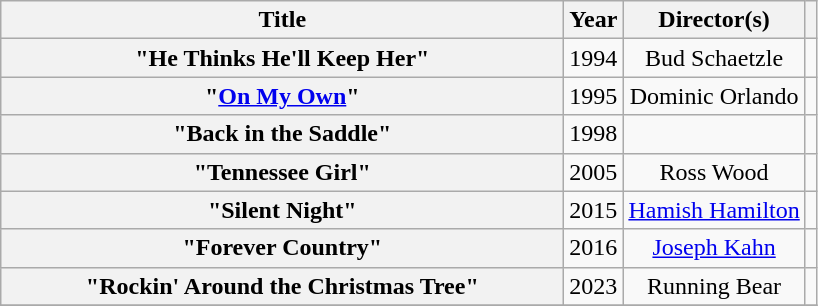<table class="wikitable plainrowheaders" style="text-align:center;">
<tr>
<th scope="col" style="width:23em;">Title</th>
<th scope="col">Year</th>
<th scope="col">Director(s)</th>
<th></th>
</tr>
<tr>
<th scope="row">"He Thinks He'll Keep Her"<br></th>
<td>1994</td>
<td>Bud Schaetzle</td>
<td></td>
</tr>
<tr>
<th scope="row">"<a href='#'>On My Own</a>"<br></th>
<td>1995</td>
<td>Dominic Orlando</td>
<td></td>
</tr>
<tr>
<th scope="row">"Back in the Saddle"<br></th>
<td>1998</td>
<td></td>
<td></td>
</tr>
<tr>
<th scope="row">"Tennessee Girl"<br></th>
<td>2005</td>
<td>Ross Wood</td>
<td></td>
</tr>
<tr>
<th scope="row">"Silent Night"<br></th>
<td>2015</td>
<td><a href='#'>Hamish Hamilton</a></td>
<td></td>
</tr>
<tr>
<th scope="row">"Forever Country" <br></th>
<td>2016</td>
<td><a href='#'>Joseph Kahn</a></td>
<td></td>
</tr>
<tr>
<th scope="row">"Rockin' Around the Christmas Tree"<br></th>
<td>2023</td>
<td>Running Bear</td>
<td align="center"></td>
</tr>
<tr>
</tr>
</table>
